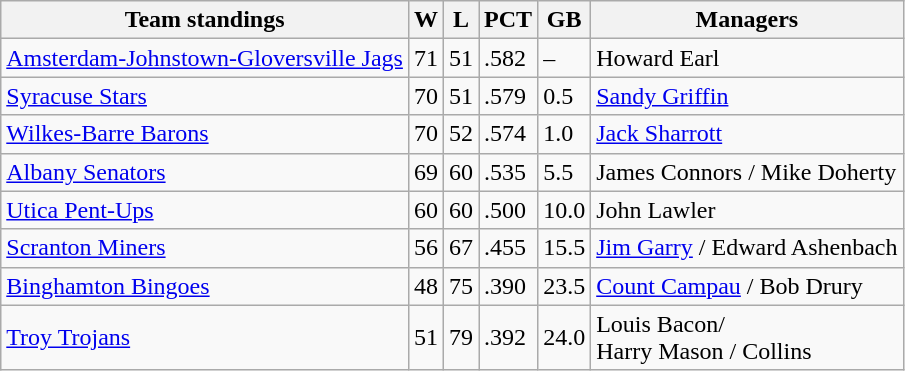<table class="wikitable">
<tr>
<th>Team standings</th>
<th>W</th>
<th>L</th>
<th>PCT</th>
<th>GB</th>
<th>Managers</th>
</tr>
<tr>
<td><a href='#'>Amsterdam-Johnstown-Gloversville Jags</a></td>
<td>71</td>
<td>51</td>
<td>.582</td>
<td>–</td>
<td>Howard Earl</td>
</tr>
<tr>
<td><a href='#'>Syracuse Stars</a></td>
<td>70</td>
<td>51</td>
<td>.579</td>
<td>0.5</td>
<td><a href='#'>Sandy Griffin</a></td>
</tr>
<tr>
<td><a href='#'>Wilkes-Barre Barons</a></td>
<td>70</td>
<td>52</td>
<td>.574</td>
<td>1.0</td>
<td><a href='#'>Jack Sharrott</a></td>
</tr>
<tr>
<td><a href='#'>Albany Senators</a></td>
<td>69</td>
<td>60</td>
<td>.535</td>
<td>5.5</td>
<td>James Connors / Mike Doherty</td>
</tr>
<tr>
<td><a href='#'>Utica Pent-Ups</a></td>
<td>60</td>
<td>60</td>
<td>.500</td>
<td>10.0</td>
<td>John Lawler</td>
</tr>
<tr>
<td><a href='#'>Scranton Miners</a></td>
<td>56</td>
<td>67</td>
<td>.455</td>
<td>15.5</td>
<td><a href='#'>Jim Garry</a> / Edward Ashenbach</td>
</tr>
<tr>
<td><a href='#'>Binghamton Bingoes</a></td>
<td>48</td>
<td>75</td>
<td>.390</td>
<td>23.5</td>
<td><a href='#'>Count Campau</a> / Bob Drury</td>
</tr>
<tr>
<td><a href='#'>Troy Trojans</a></td>
<td>51</td>
<td>79</td>
<td>.392</td>
<td>24.0</td>
<td>Louis Bacon/<br>Harry Mason / Collins</td>
</tr>
</table>
